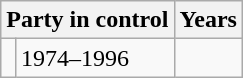<table class="wikitable">
<tr>
<th colspan="2">Party in control</th>
<th>Years</th>
</tr>
<tr>
<td></td>
<td>1974–1996</td>
</tr>
</table>
